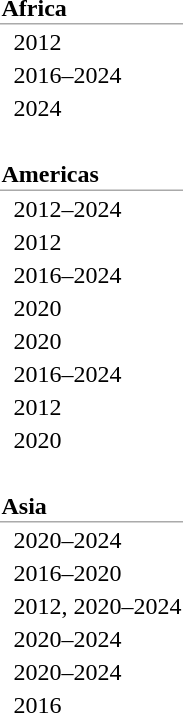<table>
<tr>
<td colspan=2 style="border-bottom: 1px solid #aaa"><strong>Africa</strong></td>
</tr>
<tr>
<td></td>
<td>2012</td>
</tr>
<tr>
<td></td>
<td>2016–2024</td>
</tr>
<tr>
<td></td>
<td>2024</td>
</tr>
<tr>
<td> </td>
<td></td>
</tr>
<tr>
<td colspan=2 style="border-bottom: 1px solid #aaa"><strong>Americas</strong></td>
</tr>
<tr>
<td></td>
<td>2012–2024</td>
</tr>
<tr>
<td></td>
<td>2012</td>
</tr>
<tr>
<td></td>
<td>2016–2024</td>
</tr>
<tr>
<td></td>
<td>2020</td>
</tr>
<tr>
<td></td>
<td>2020</td>
</tr>
<tr>
<td></td>
<td>2016–2024</td>
</tr>
<tr>
<td></td>
<td>2012</td>
</tr>
<tr>
<td></td>
<td>2020</td>
</tr>
<tr>
<td> </td>
<td></td>
</tr>
<tr>
<td colspan=2 style="border-bottom: 1px solid #aaa"><strong>Asia</strong></td>
</tr>
<tr>
<td></td>
<td>2020–2024</td>
</tr>
<tr>
<td></td>
<td>2016–2020</td>
</tr>
<tr>
<td></td>
<td>2012, 2020–2024</td>
</tr>
<tr>
<td></td>
<td>2020–2024</td>
</tr>
<tr>
<td></td>
<td>2020–2024</td>
</tr>
<tr>
<td></td>
<td>2016</td>
</tr>
<tr>
</tr>
</table>
